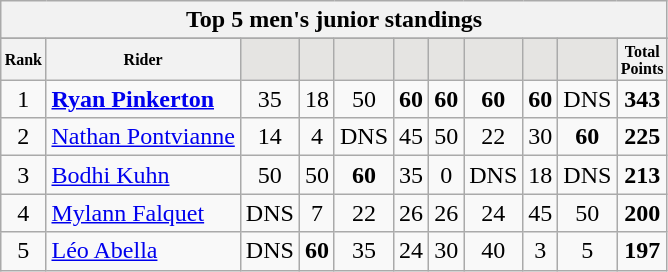<table class="wikitable sortable">
<tr>
<th colspan=27 align="center"><strong>Top 5 men's junior standings</strong></th>
</tr>
<tr>
</tr>
<tr style="font-size:8pt;font-weight:bold">
<th align="center">Rank</th>
<th align="center">Rider</th>
<th class=unsortable style="background:#E5E4E2;"><small></small></th>
<th class=unsortable style="background:#E5E4E2;"><small></small></th>
<th class=unsortable style="background:#E5E4E2;"><small></small></th>
<th class=unsortable style="background:#E5E4E2;"><small></small></th>
<th class=unsortable style="background:#E5E4E2;"><small></small></th>
<th class=unsortable style="background:#E5E4E2;"><small></small></th>
<th class=unsortable style="background:#E5E4E2;"><small></small></th>
<th class=unsortable style="background:#E5E4E2;"><small></small></th>
<th align="center">Total<br>Points</th>
</tr>
<tr>
<td align=center>1</td>
<td> <strong><a href='#'>Ryan Pinkerton</a></strong></td>
<td align=center>35</td>
<td align=center>18</td>
<td align=center>50</td>
<td align=center><strong>60</strong></td>
<td align=center><strong>60</strong></td>
<td align=center><strong>60</strong></td>
<td align=center><strong>60</strong></td>
<td align=center>DNS</td>
<td align=center><strong>343</strong></td>
</tr>
<tr>
<td align=center>2</td>
<td> <a href='#'>Nathan Pontvianne</a></td>
<td align=center>14</td>
<td align=center>4</td>
<td align=center>DNS</td>
<td align=center>45</td>
<td align=center>50</td>
<td align=center>22</td>
<td align=center>30</td>
<td align=center><strong>60</strong></td>
<td align=center><strong>225</strong></td>
</tr>
<tr>
<td align=center>3</td>
<td> <a href='#'>Bodhi Kuhn</a></td>
<td align=center>50</td>
<td align=center>50</td>
<td align=center><strong>60</strong></td>
<td align=center>35</td>
<td align=center>0</td>
<td align=center>DNS</td>
<td align=center>18</td>
<td align=center>DNS</td>
<td align=center><strong>213</strong></td>
</tr>
<tr>
<td align=center>4</td>
<td> <a href='#'>Mylann Falquet</a></td>
<td align=center>DNS</td>
<td align=center>7</td>
<td align=center>22</td>
<td align=center>26</td>
<td align=center>26</td>
<td align=center>24</td>
<td align=center>45</td>
<td align=center>50</td>
<td align=center><strong>200</strong></td>
</tr>
<tr>
<td align=center>5</td>
<td> <a href='#'>Léo Abella</a></td>
<td align=center>DNS</td>
<td align=center><strong>60</strong></td>
<td align=center>35</td>
<td align=center>24</td>
<td align=center>30</td>
<td align=center>40</td>
<td align=center>3</td>
<td align=center>5</td>
<td align=center><strong>197</strong><br></td>
</tr>
</table>
